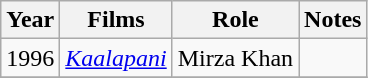<table class="wikitable sortable">
<tr>
<th>Year</th>
<th>Films</th>
<th>Role</th>
<th>Notes</th>
</tr>
<tr>
<td>1996</td>
<td><em><a href='#'>Kaalapani</a></em></td>
<td>Mirza Khan</td>
<td></td>
</tr>
<tr>
</tr>
</table>
